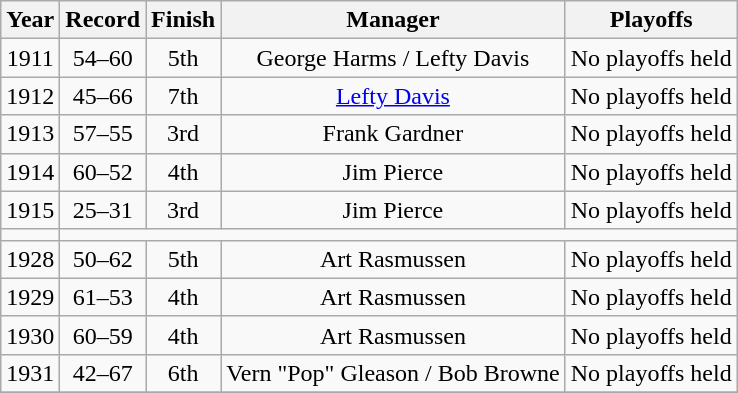<table class="wikitable">
<tr style="background: #F2F2F2;">
<th>Year</th>
<th>Record</th>
<th>Finish</th>
<th>Manager</th>
<th>Playoffs</th>
</tr>
<tr align=center>
<td>1911</td>
<td>54–60</td>
<td>5th</td>
<td>George Harms / Lefty Davis</td>
<td>No playoffs held</td>
</tr>
<tr align=center>
<td>1912</td>
<td>45–66</td>
<td>7th</td>
<td><a href='#'>Lefty Davis</a></td>
<td>No playoffs held</td>
</tr>
<tr align=center>
<td>1913</td>
<td>57–55</td>
<td>3rd</td>
<td>Frank Gardner</td>
<td>No playoffs held</td>
</tr>
<tr align=center>
<td>1914</td>
<td>60–52</td>
<td>4th</td>
<td>Jim Pierce</td>
<td>No playoffs held</td>
</tr>
<tr align=center>
<td>1915</td>
<td>25–31</td>
<td>3rd</td>
<td>Jim Pierce</td>
<td>No playoffs held</td>
</tr>
<tr align=center>
<td></td>
</tr>
<tr align=center>
<td>1928</td>
<td>50–62</td>
<td>5th</td>
<td>Art Rasmussen</td>
<td>No playoffs held</td>
</tr>
<tr align=center>
<td>1929</td>
<td>61–53</td>
<td>4th</td>
<td>Art Rasmussen</td>
<td>No playoffs held</td>
</tr>
<tr align=center>
<td>1930</td>
<td>60–59</td>
<td>4th</td>
<td>Art Rasmussen</td>
<td>No playoffs held</td>
</tr>
<tr align=center>
<td>1931</td>
<td>42–67</td>
<td>6th</td>
<td>Vern "Pop" Gleason / Bob Browne</td>
<td>No playoffs held</td>
</tr>
<tr align=center>
</tr>
</table>
